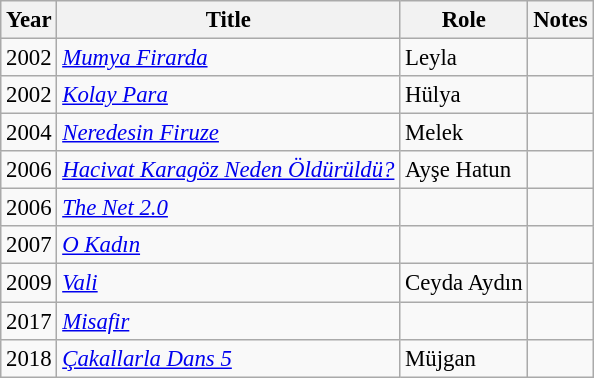<table class="wikitable plainrowheaders sortable" style="margin-right: 0; font-size: 95%;">
<tr>
<th>Year</th>
<th>Title</th>
<th>Role</th>
<th>Notes</th>
</tr>
<tr>
<td>2002</td>
<td><em><a href='#'>Mumya Firarda</a></em></td>
<td>Leyla</td>
<td></td>
</tr>
<tr>
<td>2002</td>
<td><em><a href='#'>Kolay Para</a></em></td>
<td>Hülya</td>
<td></td>
</tr>
<tr>
<td>2004</td>
<td><em><a href='#'>Neredesin Firuze</a></em></td>
<td>Melek</td>
<td></td>
</tr>
<tr>
<td>2006</td>
<td><em><a href='#'>Hacivat Karagöz Neden Öldürüldü?</a></em></td>
<td>Ayşe Hatun</td>
<td></td>
</tr>
<tr>
<td>2006</td>
<td><em><a href='#'>The Net 2.0</a></em></td>
<td></td>
<td></td>
</tr>
<tr>
<td>2007</td>
<td><em><a href='#'>O Kadın</a></em></td>
<td></td>
<td></td>
</tr>
<tr>
<td>2009</td>
<td><em><a href='#'>Vali</a></em></td>
<td>Ceyda Aydın</td>
<td></td>
</tr>
<tr>
<td>2017</td>
<td><em><a href='#'>Misafir</a></em></td>
<td></td>
<td></td>
</tr>
<tr>
<td>2018</td>
<td><em><a href='#'>Çakallarla Dans 5</a></em></td>
<td>Müjgan</td>
<td></td>
</tr>
</table>
